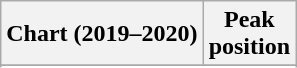<table class="wikitable sortable plainrowheaders" style="text-align:center">
<tr>
<th scope="col">Chart (2019–2020)</th>
<th scope="col">Peak<br>position</th>
</tr>
<tr>
</tr>
<tr>
</tr>
</table>
